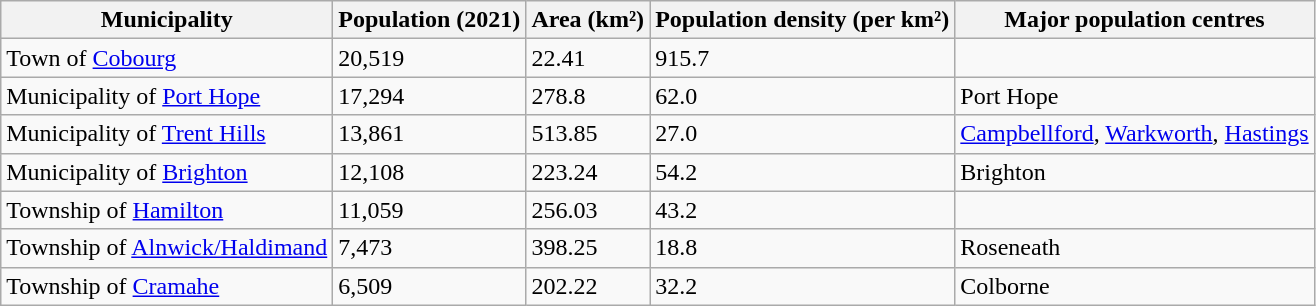<table class="wikitable sortable">
<tr>
<th>Municipality</th>
<th>Population (2021)</th>
<th>Area (km²)</th>
<th>Population density (per km²)</th>
<th>Major population centres</th>
</tr>
<tr>
<td>Town of <a href='#'>Cobourg</a></td>
<td>20,519</td>
<td>22.41</td>
<td>915.7</td>
<td></td>
</tr>
<tr>
<td>Municipality of <a href='#'>Port Hope</a></td>
<td>17,294</td>
<td>278.8</td>
<td>62.0</td>
<td>Port Hope</td>
</tr>
<tr>
<td>Municipality of <a href='#'>Trent Hills</a></td>
<td>13,861</td>
<td>513.85</td>
<td>27.0</td>
<td><a href='#'>Campbellford</a>, <a href='#'>Warkworth</a>, <a href='#'>Hastings</a></td>
</tr>
<tr>
<td>Municipality of <a href='#'>Brighton</a></td>
<td>12,108</td>
<td>223.24</td>
<td>54.2</td>
<td>Brighton</td>
</tr>
<tr>
<td>Township of <a href='#'>Hamilton</a></td>
<td>11,059</td>
<td>256.03</td>
<td>43.2</td>
<td></td>
</tr>
<tr>
<td>Township of <a href='#'>Alnwick/Haldimand</a></td>
<td>7,473</td>
<td>398.25</td>
<td>18.8</td>
<td>Roseneath</td>
</tr>
<tr>
<td>Township of <a href='#'>Cramahe</a></td>
<td>6,509</td>
<td>202.22</td>
<td>32.2</td>
<td>Colborne</td>
</tr>
</table>
